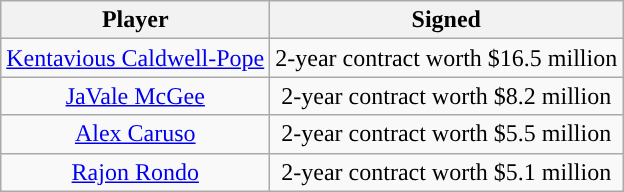<table class="wikitable sortable sortable">
<tr>
<th>Player</th>
<th>Signed</th>
</tr>
<tr style="text-align: center">
<td><a href='#'>Kentavious Caldwell-Pope</a></td>
<td>2-year contract worth $16.5 million</td>
</tr>
<tr style="text-align: center">
<td><a href='#'>JaVale McGee</a></td>
<td>2-year contract worth $8.2 million</td>
</tr>
<tr style="text-align: center">
<td><a href='#'>Alex Caruso</a></td>
<td>2-year contract worth $5.5 million</td>
</tr>
<tr style="text-align: center">
<td><a href='#'>Rajon Rondo</a></td>
<td>2-year contract worth $5.1 million</td>
</tr>
</table>
